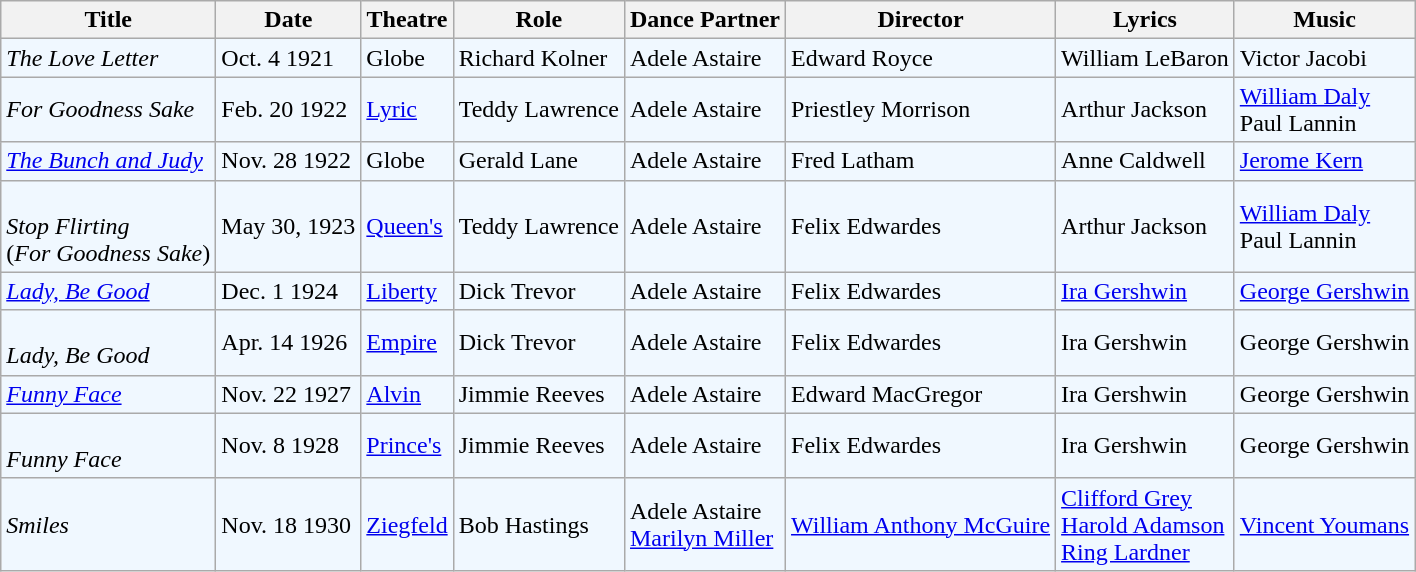<table class="wikitable">
<tr>
<th>Title</th>
<th>Date</th>
<th>Theatre</th>
<th>Role</th>
<th>Dance Partner</th>
<th>Director</th>
<th>Lyrics</th>
<th>Music</th>
</tr>
<tr bgcolor=#F0F8FF>
<td><em>The Love Letter</em></td>
<td>Oct. 4 1921</td>
<td>Globe</td>
<td>Richard Kolner</td>
<td>Adele Astaire</td>
<td>Edward Royce</td>
<td>William LeBaron</td>
<td>Victor Jacobi</td>
</tr>
<tr bgcolor=#F0F8FF>
<td><em>For Goodness Sake</em></td>
<td>Feb. 20 1922</td>
<td><a href='#'>Lyric</a></td>
<td>Teddy Lawrence</td>
<td>Adele Astaire</td>
<td>Priestley Morrison</td>
<td>Arthur Jackson</td>
<td><a href='#'>William Daly</a><br>Paul Lannin</td>
</tr>
<tr bgcolor=#F0F8FF>
<td><em><a href='#'>The Bunch and Judy</a></em></td>
<td>Nov. 28 1922</td>
<td>Globe</td>
<td>Gerald Lane</td>
<td>Adele Astaire</td>
<td>Fred Latham</td>
<td>Anne Caldwell</td>
<td><a href='#'>Jerome Kern</a></td>
</tr>
<tr bgcolor=#F0F8FF>
<td><br><em>Stop Flirting</em><br>(<em>For Goodness Sake</em>)</td>
<td>May 30, 1923</td>
<td><a href='#'>Queen's</a></td>
<td>Teddy Lawrence</td>
<td>Adele Astaire</td>
<td>Felix Edwardes</td>
<td>Arthur Jackson</td>
<td><a href='#'>William Daly</a><br>Paul Lannin</td>
</tr>
<tr bgcolor=#F0F8FF>
<td><em><a href='#'>Lady, Be Good</a></em></td>
<td>Dec. 1 1924</td>
<td><a href='#'>Liberty</a></td>
<td>Dick Trevor</td>
<td>Adele Astaire</td>
<td>Felix Edwardes</td>
<td><a href='#'>Ira Gershwin</a></td>
<td><a href='#'>George Gershwin</a></td>
</tr>
<tr bgcolor=#F0F8FF>
<td><br><em>Lady, Be Good</em></td>
<td>Apr. 14 1926</td>
<td><a href='#'>Empire</a></td>
<td>Dick Trevor</td>
<td>Adele Astaire</td>
<td>Felix Edwardes</td>
<td>Ira Gershwin</td>
<td>George Gershwin</td>
</tr>
<tr bgcolor=#F0F8FF>
<td><em><a href='#'>Funny Face</a></em></td>
<td>Nov. 22 1927</td>
<td><a href='#'>Alvin</a></td>
<td>Jimmie Reeves</td>
<td>Adele Astaire</td>
<td>Edward MacGregor</td>
<td>Ira Gershwin</td>
<td>George Gershwin</td>
</tr>
<tr bgcolor=#F0F8FF>
<td><br><em>Funny Face</em></td>
<td>Nov. 8 1928</td>
<td><a href='#'>Prince's</a></td>
<td>Jimmie Reeves</td>
<td>Adele Astaire</td>
<td>Felix Edwardes</td>
<td>Ira Gershwin</td>
<td>George Gershwin</td>
</tr>
<tr bgcolor=#F0F8FF>
<td><em>Smiles</em></td>
<td>Nov. 18 1930</td>
<td><a href='#'>Ziegfeld</a></td>
<td>Bob Hastings</td>
<td>Adele Astaire<br><a href='#'>Marilyn Miller</a></td>
<td><a href='#'>William Anthony McGuire</a></td>
<td><a href='#'>Clifford Grey</a><br><a href='#'>Harold Adamson</a><br><a href='#'>Ring Lardner</a></td>
<td><a href='#'>Vincent Youmans</a></td>
</tr>
</table>
